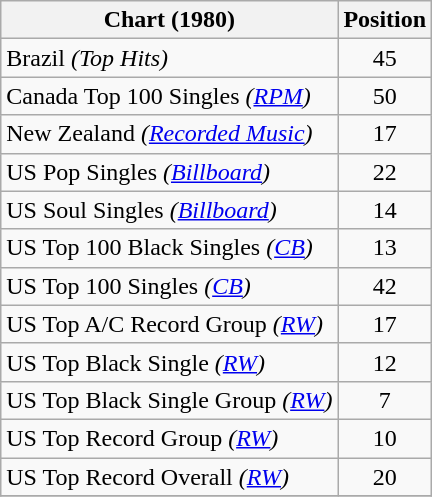<table class="wikitable sortable">
<tr>
<th>Chart (1980)</th>
<th>Position</th>
</tr>
<tr>
<td>Brazil <em>(Top Hits)</em></td>
<td style="text-align:center;">45</td>
</tr>
<tr>
<td>Canada Top 100 Singles <em>(<a href='#'>RPM</a>)</em></td>
<td style="text-align:center;">50</td>
</tr>
<tr>
<td>New Zealand <em>(<a href='#'>Recorded Music</a>)</em></td>
<td style="text-align:center;">17</td>
</tr>
<tr>
<td>US Pop Singles <em>(<a href='#'>Billboard</a>)</em></td>
<td style="text-align:center;">22</td>
</tr>
<tr>
<td>US Soul Singles <em>(<a href='#'>Billboard</a>)</em></td>
<td style="text-align:center;">14</td>
</tr>
<tr>
<td>US Top 100 Black Singles <em>(<a href='#'>CB</a>)</em></td>
<td style="text-align:center;">13</td>
</tr>
<tr>
<td>US Top 100 Singles <em>(<a href='#'>CB</a>)</em></td>
<td style="text-align:center;">42</td>
</tr>
<tr>
<td>US Top A/C Record Group  <em>(<a href='#'>RW</a>)</em></td>
<td style="text-align:center;">17</td>
</tr>
<tr>
<td>US Top Black Single  <em>(<a href='#'>RW</a>)</em></td>
<td style="text-align:center;">12</td>
</tr>
<tr>
<td>US Top Black Single Group  <em>(<a href='#'>RW</a>)</em></td>
<td style="text-align:center;">7</td>
</tr>
<tr>
<td>US Top Record Group  <em>(<a href='#'>RW</a>)</em></td>
<td style="text-align:center;">10</td>
</tr>
<tr>
<td>US Top Record Overall <em>(<a href='#'>RW</a>)</em></td>
<td style="text-align:center;">20</td>
</tr>
<tr>
</tr>
</table>
